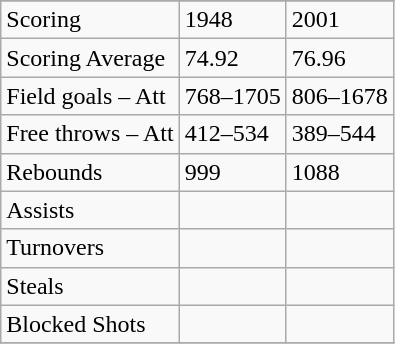<table class="wikitable">
<tr>
</tr>
<tr>
<td>Scoring</td>
<td>1948</td>
<td>2001</td>
</tr>
<tr>
<td>Scoring Average</td>
<td>74.92</td>
<td>76.96</td>
</tr>
<tr>
<td>Field goals – Att</td>
<td>768–1705</td>
<td>806–1678</td>
</tr>
<tr>
<td>Free throws – Att</td>
<td>412–534</td>
<td>389–544</td>
</tr>
<tr>
<td>Rebounds</td>
<td>999</td>
<td>1088</td>
</tr>
<tr>
<td>Assists</td>
<td></td>
<td></td>
</tr>
<tr>
<td>Turnovers</td>
<td></td>
<td></td>
</tr>
<tr>
<td>Steals</td>
<td></td>
<td></td>
</tr>
<tr>
<td>Blocked Shots</td>
<td></td>
<td></td>
</tr>
<tr>
</tr>
</table>
